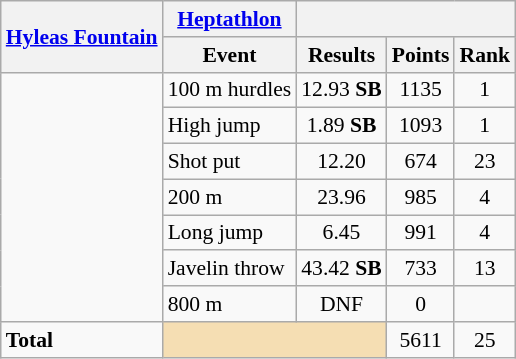<table class=wikitable style="font-size:90%;">
<tr>
<th rowspan="2"><a href='#'>Hyleas Fountain</a></th>
<th><a href='#'>Heptathlon</a></th>
<th colspan="3"></th>
</tr>
<tr>
<th>Event</th>
<th>Results</th>
<th>Points</th>
<th>Rank</th>
</tr>
<tr style="border-top: single;">
<td rowspan="7"></td>
<td>100 m hurdles</td>
<td align=center>12.93 <strong>SB</strong></td>
<td align=center>1135</td>
<td align=center>1</td>
</tr>
<tr>
<td>High jump</td>
<td align=center>1.89 <strong>SB</strong></td>
<td align=center>1093</td>
<td align=center>1</td>
</tr>
<tr>
<td>Shot put</td>
<td align=center>12.20</td>
<td align=center>674</td>
<td align=center>23</td>
</tr>
<tr>
<td>200 m</td>
<td align=center>23.96</td>
<td align=center>985</td>
<td align=center>4</td>
</tr>
<tr>
<td>Long jump</td>
<td align=center>6.45</td>
<td align=center>991</td>
<td align=center>4</td>
</tr>
<tr>
<td>Javelin throw</td>
<td align=center>43.42 <strong>SB</strong></td>
<td align=center>733</td>
<td align=center>13</td>
</tr>
<tr>
<td>800 m</td>
<td align=center>DNF</td>
<td align=center>0</td>
<td align=center></td>
</tr>
<tr style="border-top: single;">
<td><strong>Total</strong></td>
<td colspan="2" style="background:wheat;"></td>
<td align=center>5611</td>
<td align=center>25</td>
</tr>
</table>
